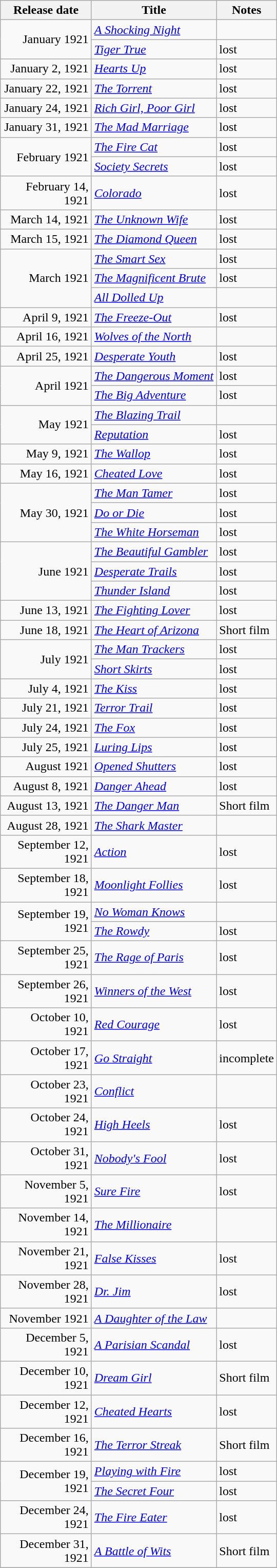<table class="wikitable sortable">
<tr>
<th style="width:111px;">Release date</th>
<th>Title</th>
<th>Notes</th>
</tr>
<tr>
<td style="text-align:right;" rowspan="2">January 1921</td>
<td><em><a href='#'>A Shocking Night</a></em></td>
<td></td>
</tr>
<tr>
<td><em><a href='#'>Tiger True</a></em></td>
<td>lost</td>
</tr>
<tr>
<td style="text-align:right;">January 2, 1921</td>
<td><em><a href='#'>Hearts Up</a></em></td>
<td>lost</td>
</tr>
<tr>
<td style="text-align:right;">January 22, 1921</td>
<td><em><a href='#'>The Torrent</a></em></td>
<td>lost</td>
</tr>
<tr>
<td style="text-align:right;">January 24, 1921</td>
<td><em><a href='#'>Rich Girl, Poor Girl</a></em></td>
<td>lost</td>
</tr>
<tr>
<td style="text-align:right;">January 31, 1921</td>
<td><em><a href='#'>The Mad Marriage</a></em></td>
<td>lost</td>
</tr>
<tr>
<td style="text-align:right;" rowspan="2">February 1921</td>
<td><em><a href='#'>The Fire Cat</a></em></td>
<td>lost</td>
</tr>
<tr>
<td><em><a href='#'>Society Secrets</a></em></td>
<td>lost</td>
</tr>
<tr>
<td style="text-align:right;">February 14, 1921</td>
<td><em><a href='#'>Colorado</a></em></td>
<td>lost</td>
</tr>
<tr>
<td style="text-align:right;">March 14, 1921</td>
<td><em><a href='#'>The Unknown Wife</a></em></td>
<td>lost</td>
</tr>
<tr>
<td style="text-align:right;">March 15, 1921</td>
<td><em><a href='#'>The Diamond Queen</a></em></td>
<td>lost</td>
</tr>
<tr>
<td style="text-align:right;" rowspan="3">March 1921</td>
<td><em><a href='#'>The Smart Sex</a></em></td>
<td>lost</td>
</tr>
<tr>
<td><em><a href='#'>The Magnificent Brute</a></em></td>
<td>lost</td>
</tr>
<tr>
<td><em><a href='#'>All Dolled Up</a></em></td>
<td></td>
</tr>
<tr>
<td style="text-align:right;">April 9, 1921</td>
<td><em><a href='#'>The Freeze-Out</a></em></td>
<td>lost</td>
</tr>
<tr>
<td style="text-align:right;">April 16, 1921</td>
<td><em><a href='#'>Wolves of the North</a></em></td>
<td></td>
</tr>
<tr>
<td style="text-align:right;">April 25, 1921</td>
<td><em><a href='#'>Desperate Youth</a></em></td>
<td>lost</td>
</tr>
<tr>
<td style="text-align:right;" rowspan="2">April 1921</td>
<td><em><a href='#'>The Dangerous Moment</a></em></td>
<td>lost</td>
</tr>
<tr>
<td><em><a href='#'>The Big Adventure</a></em></td>
<td>lost</td>
</tr>
<tr>
<td style="text-align:right;" rowspan="2">May 1921</td>
<td><em><a href='#'>The Blazing Trail</a></em></td>
<td></td>
</tr>
<tr>
<td><em><a href='#'>Reputation</a></em></td>
<td>lost</td>
</tr>
<tr>
<td style="text-align:right;">May 9, 1921</td>
<td><em><a href='#'>The Wallop</a></em></td>
<td>lost</td>
</tr>
<tr>
<td style="text-align:right;">May 16, 1921</td>
<td><em><a href='#'>Cheated Love</a></em></td>
<td>lost</td>
</tr>
<tr>
<td style="text-align:right;" rowspan="3">May 30, 1921</td>
<td><em><a href='#'>The Man Tamer</a></em></td>
<td>lost</td>
</tr>
<tr>
<td><em><a href='#'>Do or Die</a></em></td>
<td>lost</td>
</tr>
<tr>
<td><em><a href='#'>The White Horseman</a></em></td>
<td>lost</td>
</tr>
<tr>
<td style="text-align:right;" rowspan="3">June 1921</td>
<td><em><a href='#'>The Beautiful Gambler</a></em></td>
<td>lost</td>
</tr>
<tr>
<td><em><a href='#'>Desperate Trails</a></em></td>
<td>lost</td>
</tr>
<tr>
<td><em><a href='#'>Thunder Island</a></em></td>
<td>lost</td>
</tr>
<tr>
<td style="text-align:right;">June 13, 1921</td>
<td><em><a href='#'>The Fighting Lover</a></em></td>
<td>lost</td>
</tr>
<tr>
<td style="text-align:right;">June 18, 1921</td>
<td><em><a href='#'>The Heart of Arizona</a></em></td>
<td>Short film</td>
</tr>
<tr>
<td style="text-align:right;" rowspan="2">July 1921</td>
<td><em><a href='#'>The Man Trackers</a></em></td>
<td>lost</td>
</tr>
<tr>
<td><em><a href='#'>Short Skirts</a></em></td>
<td>lost</td>
</tr>
<tr>
<td style="text-align:right;">July 4, 1921</td>
<td><em><a href='#'>The Kiss</a></em></td>
<td>lost</td>
</tr>
<tr>
<td style="text-align:right;">July 21, 1921</td>
<td><em><a href='#'>Terror Trail</a></em></td>
<td>lost</td>
</tr>
<tr>
<td style="text-align:right;">July 24, 1921</td>
<td><em><a href='#'>The Fox</a></em></td>
<td>lost</td>
</tr>
<tr>
<td style="text-align:right;">July 25, 1921</td>
<td><em><a href='#'>Luring Lips</a></em></td>
<td>lost</td>
</tr>
<tr>
<td style="text-align:right;">August 1921</td>
<td><em><a href='#'>Opened Shutters</a></em></td>
<td>lost</td>
</tr>
<tr>
<td style="text-align:right;">August 8, 1921</td>
<td><em><a href='#'>Danger Ahead</a></em></td>
<td>lost</td>
</tr>
<tr>
<td style="text-align:right;">August 13, 1921</td>
<td><em><a href='#'>The Danger Man</a></em></td>
<td>Short film</td>
</tr>
<tr>
<td style="text-align:right;">August 28, 1921</td>
<td><em><a href='#'>The Shark Master</a></em></td>
<td></td>
</tr>
<tr>
<td style="text-align:right;">September 12, 1921</td>
<td><em><a href='#'>Action</a></em></td>
<td>lost </td>
</tr>
<tr>
<td style="text-align:right;">September 18, 1921</td>
<td><em><a href='#'>Moonlight Follies</a></em></td>
<td>lost</td>
</tr>
<tr>
<td style="text-align:right;" rowspan="2">September 19, 1921</td>
<td><em><a href='#'>No Woman Knows</a></em></td>
<td></td>
</tr>
<tr>
<td><em><a href='#'>The Rowdy</a></em></td>
<td>lost</td>
</tr>
<tr>
<td style="text-align:right;">September 25, 1921</td>
<td><em><a href='#'>The Rage of Paris</a></em></td>
<td>lost</td>
</tr>
<tr>
<td style="text-align:right;">September 26, 1921</td>
<td><em><a href='#'>Winners of the West</a></em></td>
<td>lost</td>
</tr>
<tr>
<td style="text-align:right;">October 10, 1921</td>
<td><em><a href='#'>Red Courage</a></em></td>
<td>lost</td>
</tr>
<tr>
<td style="text-align:right;">October 17, 1921</td>
<td><em><a href='#'>Go Straight</a></em></td>
<td>incomplete</td>
</tr>
<tr>
<td style="text-align:right;">October 23, 1921</td>
<td><em><a href='#'>Conflict</a></em></td>
<td></td>
</tr>
<tr>
<td style="text-align:right;">October 24, 1921</td>
<td><em><a href='#'>High Heels</a></em></td>
<td>lost</td>
</tr>
<tr>
<td style="text-align:right;">October 31, 1921</td>
<td><em><a href='#'>Nobody's Fool</a></em></td>
<td>lost</td>
</tr>
<tr>
<td style="text-align:right;">November 5, 1921</td>
<td><em><a href='#'>Sure Fire</a></em></td>
<td>lost</td>
</tr>
<tr>
<td style="text-align:right;">November 14, 1921</td>
<td><em><a href='#'>The Millionaire</a></em></td>
<td></td>
</tr>
<tr>
<td style="text-align:right;">November 21, 1921</td>
<td><em><a href='#'>False Kisses</a></em></td>
<td>lost</td>
</tr>
<tr>
<td style="text-align:right;">November 28, 1921</td>
<td><em><a href='#'>Dr. Jim</a></em></td>
<td>lost</td>
</tr>
<tr>
<td style="text-align:right;">November 1921</td>
<td><em><a href='#'>A Daughter of the Law</a></em></td>
<td></td>
</tr>
<tr>
<td style="text-align:right;">December 5, 1921</td>
<td><em><a href='#'>A Parisian Scandal</a></em></td>
<td>lost</td>
</tr>
<tr>
<td style="text-align:right;">December 10, 1921</td>
<td><em><a href='#'>Dream Girl</a></em></td>
<td>Short film</td>
</tr>
<tr>
<td style="text-align:right;">December 12, 1921</td>
<td><em><a href='#'>Cheated Hearts</a></em></td>
<td>lost</td>
</tr>
<tr>
<td style="text-align:right;">December 16, 1921</td>
<td><em><a href='#'>The Terror Streak</a></em></td>
<td>Short film</td>
</tr>
<tr>
<td style="text-align:right;" rowspan="2">December 19, 1921</td>
<td><em><a href='#'>Playing with Fire</a></em></td>
<td>lost</td>
</tr>
<tr>
<td><em><a href='#'>The Secret Four</a></em></td>
<td>lost</td>
</tr>
<tr>
<td style="text-align:right;">December 24, 1921</td>
<td><em><a href='#'>The Fire Eater</a></em></td>
<td>lost</td>
</tr>
<tr>
<td style="text-align:right;">December 31, 1921</td>
<td><em><a href='#'>A Battle of Wits</a></em></td>
<td>Short film</td>
</tr>
<tr>
</tr>
</table>
